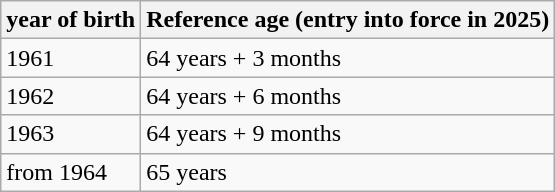<table class="wikitable">
<tr>
<th>year of birth</th>
<th>Reference age (entry into force in 2025)</th>
</tr>
<tr>
<td>1961</td>
<td>64 years + 3 months</td>
</tr>
<tr>
<td>1962</td>
<td>64 years + 6 months</td>
</tr>
<tr>
<td>1963</td>
<td>64 years + 9 months</td>
</tr>
<tr>
<td>from 1964</td>
<td>65 years</td>
</tr>
</table>
